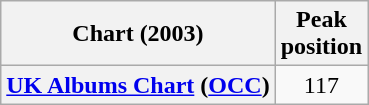<table class="wikitable sortable plainrowheaders" style="text-align:center">
<tr>
<th scope="col">Chart (2003)</th>
<th scope="col">Peak<br>position</th>
</tr>
<tr>
<th scope="row"><a href='#'>UK Albums Chart</a> (<a href='#'>OCC</a>)</th>
<td>117</td>
</tr>
</table>
